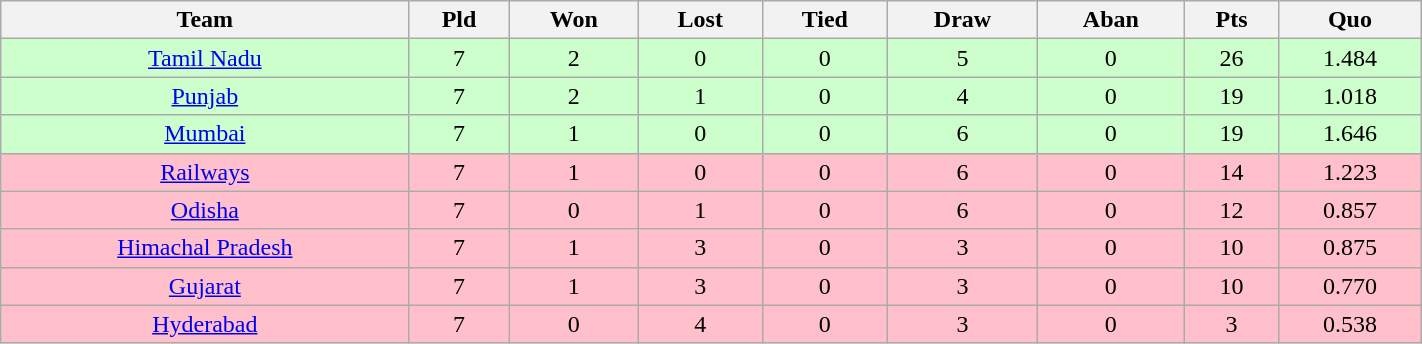<table class="wikitable" width=75%>
<tr>
<th>Team</th>
<th>Pld</th>
<th>Won</th>
<th>Lost</th>
<th>Tied</th>
<th>Draw</th>
<th>Aban</th>
<th>Pts</th>
<th>Quo</th>
</tr>
<tr bgcolor="ccffcc" align="center">
<td><a href='#'>Tamil Nadu</a></td>
<td>7</td>
<td>2</td>
<td>0</td>
<td>0</td>
<td>5</td>
<td>0</td>
<td>26</td>
<td>1.484</td>
</tr>
<tr bgcolor="ccffcc" align="center">
<td><a href='#'>Punjab</a></td>
<td>7</td>
<td>2</td>
<td>1</td>
<td>0</td>
<td>4</td>
<td>0</td>
<td>19</td>
<td>1.018</td>
</tr>
<tr bgcolor="ccffcc" align="center">
<td><a href='#'>Mumbai</a></td>
<td>7</td>
<td>1</td>
<td>0</td>
<td>0</td>
<td>6</td>
<td>0</td>
<td>19</td>
<td>1.646</td>
</tr>
<tr bgcolor="pink" align="center">
<td><a href='#'>Railways</a></td>
<td>7</td>
<td>1</td>
<td>0</td>
<td>0</td>
<td>6</td>
<td>0</td>
<td>14</td>
<td>1.223</td>
</tr>
<tr bgcolor="pink" align="center">
<td><a href='#'>Odisha</a></td>
<td>7</td>
<td>0</td>
<td>1</td>
<td>0</td>
<td>6</td>
<td>0</td>
<td>12</td>
<td>0.857</td>
</tr>
<tr bgcolor="pink" align="center">
<td><a href='#'>Himachal Pradesh</a></td>
<td>7</td>
<td>1</td>
<td>3</td>
<td>0</td>
<td>3</td>
<td>0</td>
<td>10</td>
<td>0.875</td>
</tr>
<tr bgcolor="pink" align="center">
<td><a href='#'>Gujarat</a></td>
<td>7</td>
<td>1</td>
<td>3</td>
<td>0</td>
<td>3</td>
<td>0</td>
<td>10</td>
<td>0.770</td>
</tr>
<tr bgcolor="pink" align="center">
<td><a href='#'>Hyderabad</a></td>
<td>7</td>
<td>0</td>
<td>4</td>
<td>0</td>
<td>3</td>
<td>0</td>
<td>3</td>
<td>0.538</td>
</tr>
</table>
